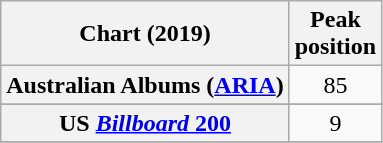<table class="wikitable sortable plainrowheaders" style="text-align:center">
<tr>
<th scope="col">Chart (2019)</th>
<th scope="col">Peak<br>position</th>
</tr>
<tr>
<th scope="row">Australian Albums (<a href='#'>ARIA</a>)</th>
<td>85</td>
</tr>
<tr>
</tr>
<tr>
<th scope="row">US <a href='#'><em>Billboard</em> 200</a></th>
<td>9</td>
</tr>
<tr>
</tr>
</table>
